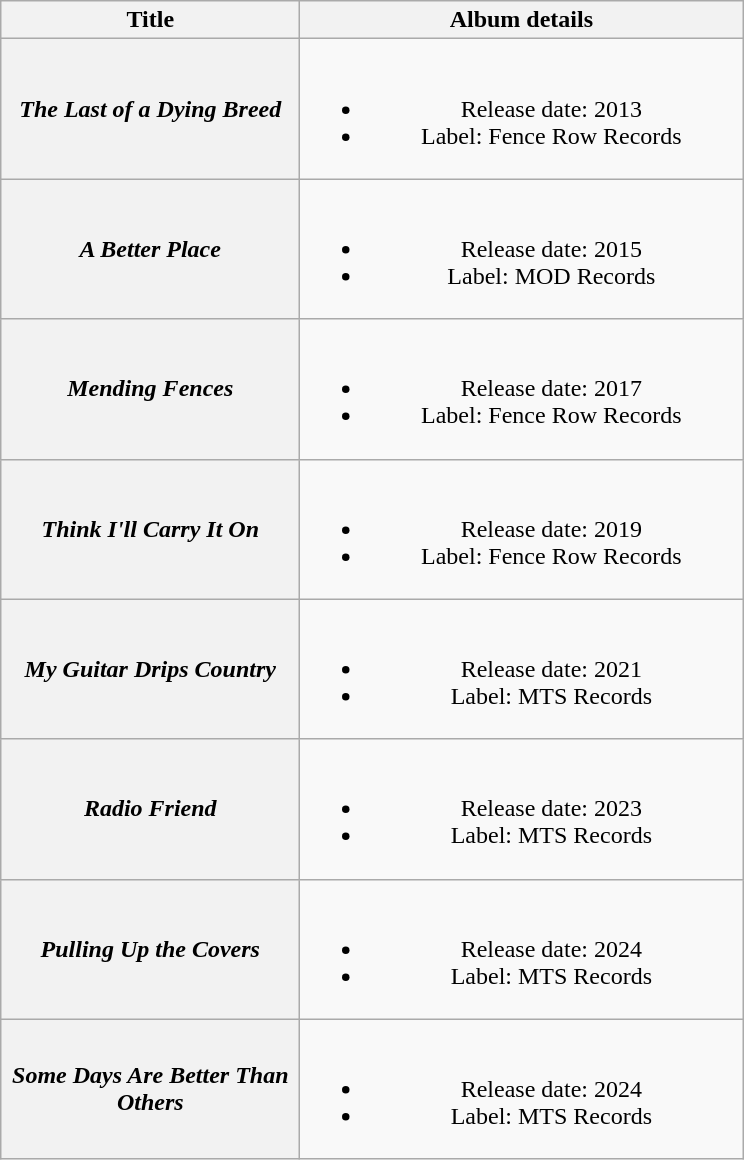<table class="wikitable plainrowheaders" style="text-align:center;">
<tr>
<th style="width:12em;">Title</th>
<th style="width:18em;">Album details</th>
</tr>
<tr>
<th scope="row"><em>The Last of a Dying Breed</em></th>
<td><br><ul><li>Release date: 2013</li><li>Label: Fence Row Records</li></ul></td>
</tr>
<tr>
<th scope="row"><em>A Better Place</em></th>
<td><br><ul><li>Release date: 2015</li><li>Label: MOD Records</li></ul></td>
</tr>
<tr>
<th scope="row"><em>Mending Fences</em></th>
<td><br><ul><li>Release date: 2017</li><li>Label: Fence Row Records</li></ul></td>
</tr>
<tr>
<th scope="row"><em>Think I'll Carry It On</em></th>
<td><br><ul><li>Release date: 2019</li><li>Label: Fence Row Records</li></ul></td>
</tr>
<tr>
<th scope="row"><em>My Guitar Drips Country</em></th>
<td><br><ul><li>Release date: 2021</li><li>Label: MTS Records</li></ul></td>
</tr>
<tr>
<th scope="row"><em>Radio Friend</em></th>
<td><br><ul><li>Release date: 2023</li><li>Label: MTS Records</li></ul></td>
</tr>
<tr>
<th scope="row"><em>Pulling Up the Covers</em></th>
<td><br><ul><li>Release date: 2024</li><li>Label: MTS Records</li></ul></td>
</tr>
<tr>
<th scope="row"><em>Some Days Are Better Than Others</em></th>
<td><br><ul><li>Release date: 2024</li><li>Label: MTS Records</li></ul></td>
</tr>
</table>
